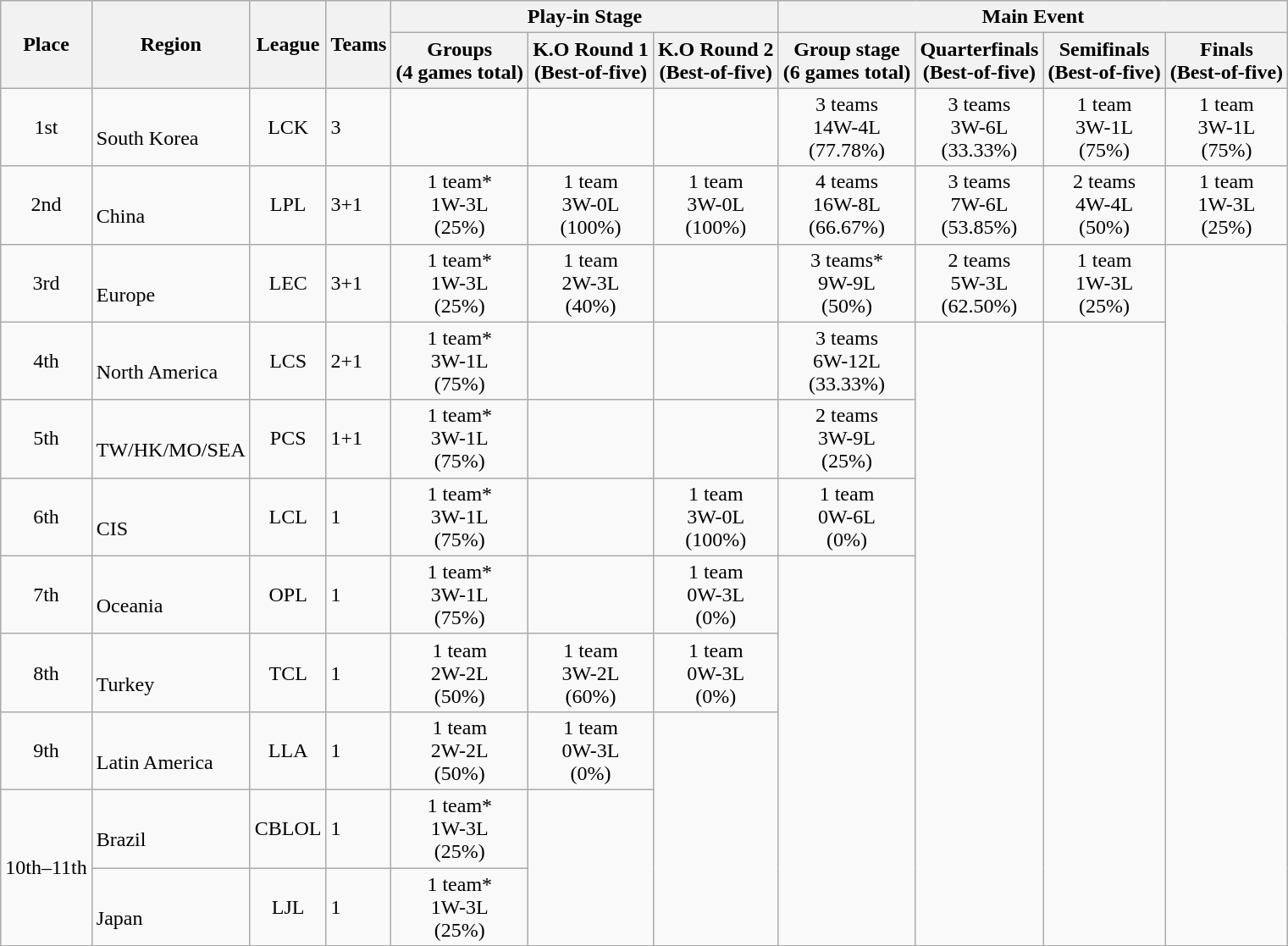<table class="wikitable" style="text-align: center; white-space:nowrap">
<tr>
<th rowspan="3">Place</th>
<th rowspan="3">Region</th>
<th rowspan="3">League</th>
<th rowspan="3">Teams</th>
<th colspan="3">Play-in Stage</th>
<th colspan="4" rowspan="2">Main Event</th>
</tr>
<tr>
<th rowspan="2">Groups<br>(4 games total)</th>
<th rowspan="2">K.O Round 1<br>(Best-of-five)</th>
<th rowspan="2">K.O Round 2<br>(Best-of-five)</th>
</tr>
<tr>
<th>Group stage<br>(6 games total)</th>
<th>Quarterfinals<br>(Best-of-five)</th>
<th>Semifinals<br>(Best-of-five)</th>
<th>Finals<br>(Best-of-five)</th>
</tr>
<tr>
<td>1st</td>
<td style="text-align: left;"><br>South Korea</td>
<td title="League of Legends Champions Korea">LCK</td>
<td style="text-align: left;">3</td>
<td></td>
<td></td>
<td></td>
<td>3 teams<br>14W-4L<br>(77.78%)</td>
<td>3 teams<br>3W-6L<br>(33.33%)</td>
<td>1 team<br>3W-1L<br>(75%)</td>
<td>1 team<br>3W-1L<br>(75%)</td>
</tr>
<tr>
<td>2nd</td>
<td style="text-align: left;"><br>China</td>
<td title="League of Legends Pro League">LPL</td>
<td style="text-align: left;">3+1</td>
<td>1 team*<br>1W-3L<br>(25%)</td>
<td>1 team<br>3W-0L<br>(100%)</td>
<td>1 team<br>3W-0L<br>(100%)</td>
<td>4 teams<br>16W-8L<br>(66.67%)</td>
<td>3 teams<br>7W-6L<br>(53.85%)</td>
<td>2 teams<br>4W-4L<br>(50%)</td>
<td>1 team<br>1W-3L<br>(25%)</td>
</tr>
<tr>
<td>3rd</td>
<td style="text-align: left;"><br>Europe</td>
<td title="League of Legends European Championship">LEC</td>
<td style="text-align: left;">3+1</td>
<td>1 team*<br>1W-3L<br>(25%)</td>
<td>1 team<br>2W-3L<br>(40%)</td>
<td></td>
<td>3 teams*<br>9W-9L<br>(50%)</td>
<td>2 teams<br>5W-3L<br>(62.50%)</td>
<td>1 team<br>1W-3L<br>(25%)</td>
<td rowspan="9"></td>
</tr>
<tr>
<td>4th</td>
<td style="text-align: left;"><br>North America</td>
<td title="League of Legends Championship Series">LCS</td>
<td style="text-align: left;">2+1</td>
<td>1 team*<br>3W-1L<br>(75%)</td>
<td></td>
<td></td>
<td>3 teams<br>6W-12L<br>(33.33%)</td>
<td rowspan="8"></td>
<td rowspan="8"></td>
</tr>
<tr>
<td>5th</td>
<td style="text-align: left;" title="Taiwan/Hong Kong/Macau/Southeast Asia"><br>TW/HK/MO/SEA</td>
<td title="Pacific Championship Series">PCS</td>
<td style="text-align: left;">1+1</td>
<td>1 team*<br>3W-1L<br>(75%)</td>
<td></td>
<td></td>
<td>2 teams<br>3W-9L<br>(25%)</td>
</tr>
<tr>
<td>6th</td>
<td style="text-align: left;" title="Commonwealth of Independent States"><br>CIS</td>
<td title="League of Legends Continental League">LCL</td>
<td style="text-align: left;">1</td>
<td>1 team*<br>3W-1L<br>(75%)</td>
<td></td>
<td>1 team<br>3W-0L<br>(100%)</td>
<td>1 team<br>0W-6L<br>(0%)</td>
</tr>
<tr>
<td>7th</td>
<td style="text-align: left;"><br>Oceania</td>
<td title="Oceanic Pro League">OPL</td>
<td style="text-align: left;">1</td>
<td>1 team*<br>3W-1L<br>(75%)</td>
<td></td>
<td>1 team<br>0W-3L<br>(0%)</td>
<td rowspan="5"></td>
</tr>
<tr>
<td>8th</td>
<td style="text-align: left;"><br>Turkey</td>
<td title="Turkish Championship League">TCL</td>
<td style="text-align: left;">1</td>
<td>1 team<br>2W-2L<br>(50%)</td>
<td>1 team<br>3W-2L<br>(60%)</td>
<td>1 team<br>0W-3L<br>(0%)</td>
</tr>
<tr>
<td>9th</td>
<td style="text-align: left;"><br>Latin America</td>
<td title="Liga Latinoamérica">LLA</td>
<td style="text-align: left;">1</td>
<td>1 team<br>2W-2L<br>(50%)</td>
<td>1 team<br>0W-3L<br>(0%)</td>
<td rowspan="3"></td>
</tr>
<tr>
<td rowspan="2">10th–11th</td>
<td style="text-align: left;"><br>Brazil</td>
<td title="Campeonato Brasileiro de League of Legends">CBLOL</td>
<td style="text-align: left;">1</td>
<td>1 team*<br>1W-3L<br>(25%)</td>
<td rowspan="2"></td>
</tr>
<tr>
<td style="text-align: left;"><br>Japan</td>
<td title="League of Legends Japan League">LJL</td>
<td style="text-align: left;">1</td>
<td>1 team*<br>1W-3L<br>(25%)</td>
</tr>
</table>
